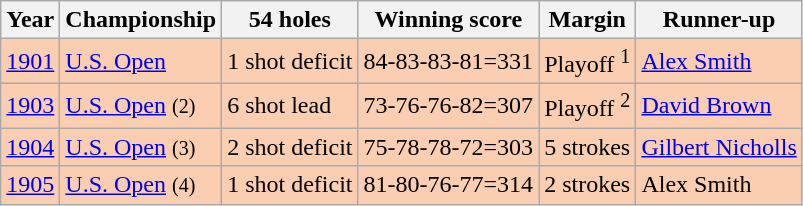<table class="sortable wikitable">
<tr>
<th>Year</th>
<th>Championship</th>
<th>54 holes</th>
<th>Winning score</th>
<th>Margin</th>
<th>Runner-up</th>
</tr>
<tr style="background:#FBCEB1;">
<td><a href='#'>1901</a></td>
<td><a href='#'>U.S. Open</a></td>
<td>1 shot deficit</td>
<td>84-83-83-81=331</td>
<td>Playoff <sup>1</sup></td>
<td> <a href='#'>Alex Smith</a></td>
</tr>
<tr style="background:#FBCEB1;">
<td><a href='#'>1903</a></td>
<td><a href='#'>U.S. Open</a> <small> (2)</small></td>
<td>6 shot lead</td>
<td>73-76-76-82=307</td>
<td>Playoff <sup>2</sup></td>
<td> <a href='#'>David Brown</a></td>
</tr>
<tr style="background:#FBCEB1;">
<td><a href='#'>1904</a></td>
<td><a href='#'>U.S. Open</a> <small> (3)</small></td>
<td>2 shot deficit</td>
<td>75-78-78-72=303</td>
<td>5 strokes</td>
<td> <a href='#'>Gilbert Nicholls</a></td>
</tr>
<tr style="background:#FBCEB1;">
<td><a href='#'>1905</a></td>
<td><a href='#'>U.S. Open</a> <small> (4)</small></td>
<td>1 shot deficit</td>
<td>81-80-76-77=314</td>
<td>2 strokes</td>
<td> Alex Smith</td>
</tr>
</table>
